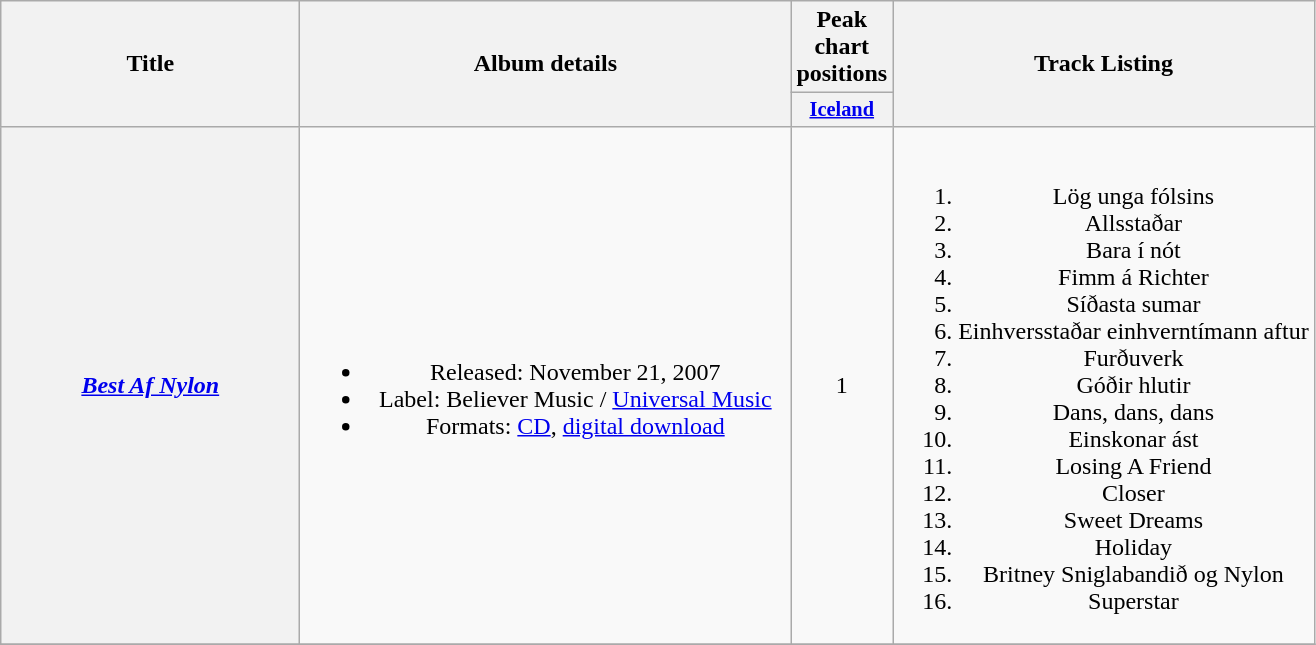<table class="wikitable plainrowheaders" style="text-align:center;" border="1">
<tr>
<th scope="col" rowspan="2" style="width:12em;">Title</th>
<th scope="col" rowspan="2" style="width:20em;">Album details</th>
<th scope="col" colspan="1">Peak chart positions</th>
<th scope="col" rowspan="2">Track Listing</th>
</tr>
<tr>
<th scope="col" style="width:4em;font-size:85%;"><a href='#'>Iceland</a></th>
</tr>
<tr>
<th scope="row"><strong><em><a href='#'>Best Af Nylon</a></em></strong></th>
<td><br><ul><li>Released: November 21, 2007</li><li>Label: Believer Music / <a href='#'>Universal Music</a></li><li>Formats: <a href='#'>CD</a>, <a href='#'>digital download</a></li></ul></td>
<td>1</td>
<td><br><ol><li>Lög unga fólsins</li><li>Allsstaðar</li><li>Bara í nót</li><li>Fimm á Richter</li><li>Síðasta sumar</li><li>Einhversstaðar einhverntímann aftur</li><li>Furðuverk</li><li>Góðir hlutir</li><li>Dans, dans, dans</li><li>Einskonar ást</li><li>Losing A Friend</li><li>Closer</li><li>Sweet Dreams</li><li>Holiday</li><li>Britney Sniglabandið og Nylon</li><li>Superstar</li></ol></td>
</tr>
<tr>
</tr>
</table>
